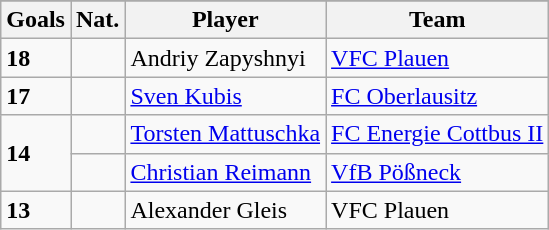<table class="wikitable">
<tr align="center" bgcolor="#dfdfdf">
</tr>
<tr>
<th>Goals</th>
<th>Nat.</th>
<th>Player</th>
<th>Team</th>
</tr>
<tr>
<td><strong>18</strong></td>
<td></td>
<td>Andriy Zapyshnyi</td>
<td><a href='#'>VFC Plauen</a></td>
</tr>
<tr>
<td><strong>17</strong></td>
<td></td>
<td><a href='#'>Sven Kubis</a></td>
<td><a href='#'>FC Oberlausitz</a></td>
</tr>
<tr>
<td rowspan="2"><strong>14</strong></td>
<td></td>
<td><a href='#'>Torsten Mattuschka</a></td>
<td><a href='#'>FC Energie Cottbus II</a></td>
</tr>
<tr>
<td></td>
<td><a href='#'>Christian Reimann</a></td>
<td><a href='#'>VfB Pößneck</a></td>
</tr>
<tr>
<td><strong>13</strong></td>
<td></td>
<td>Alexander Gleis</td>
<td>VFC Plauen</td>
</tr>
</table>
